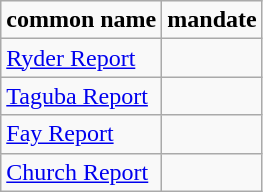<table border="1" class="wikitable">
<tr>
<td><strong>common name</strong></td>
<td><strong>mandate</strong></td>
</tr>
<tr>
<td><a href='#'>Ryder Report</a></td>
<td></td>
</tr>
<tr>
<td><a href='#'>Taguba Report</a></td>
<td></td>
</tr>
<tr>
<td><a href='#'>Fay Report</a></td>
<td></td>
</tr>
<tr>
<td><a href='#'>Church Report</a></td>
<td></td>
</tr>
</table>
